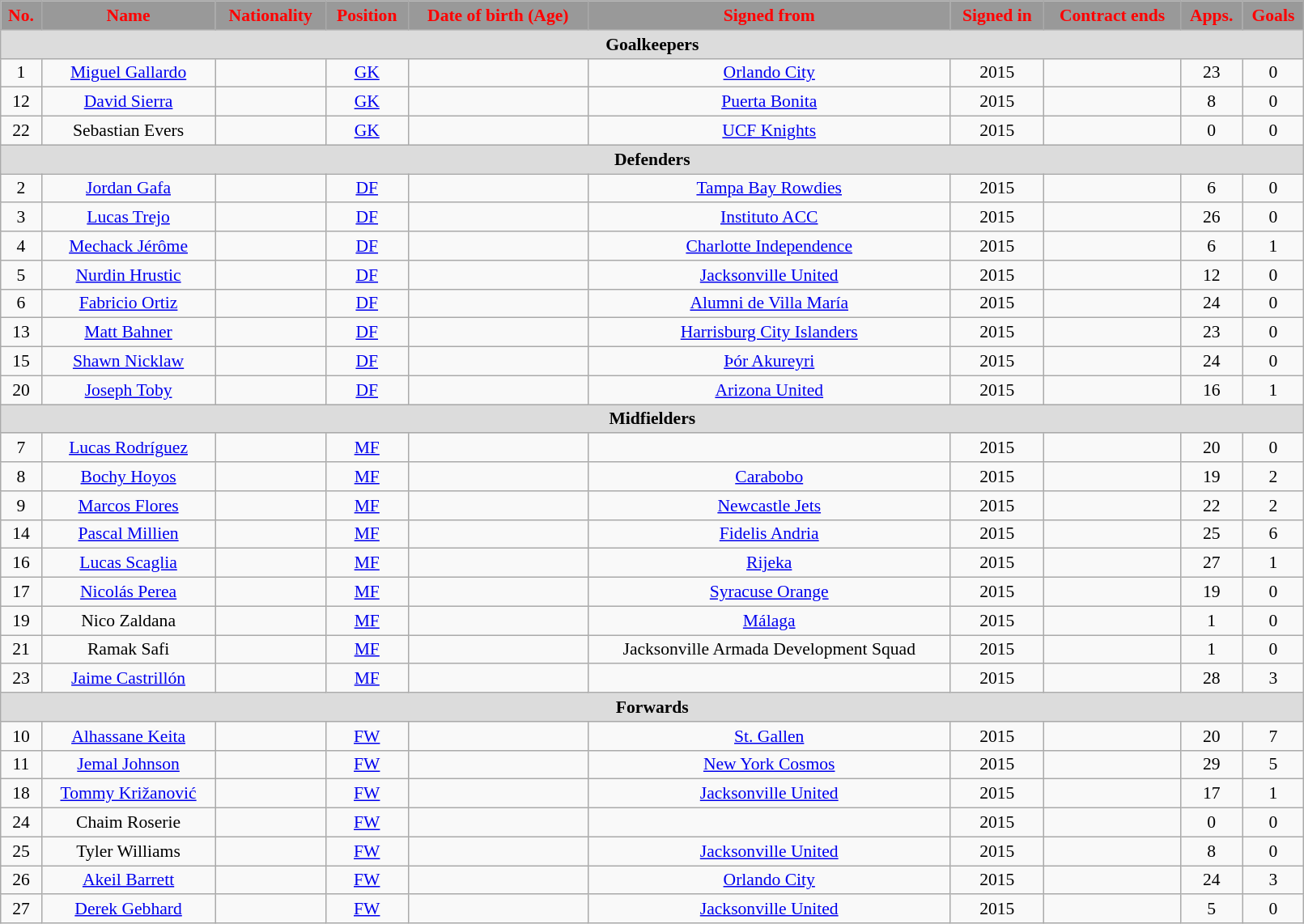<table class="wikitable"  style="text-align:center; font-size:90%; width:85%;">
<tr>
<th style="background:#999; color:red; text-align:center;">No.</th>
<th style="background:#999; color:red; text-align:center;">Name</th>
<th style="background:#999; color:red; text-align:center;">Nationality</th>
<th style="background:#999; color:red; text-align:center;">Position</th>
<th style="background:#999; color:red; text-align:center;">Date of birth (Age)</th>
<th style="background:#999; color:red; text-align:center;">Signed from</th>
<th style="background:#999; color:red; text-align:center;">Signed in</th>
<th style="background:#999; color:red; text-align:center;">Contract ends</th>
<th style="background:#999; color:red; text-align:center;">Apps.</th>
<th style="background:#999; color:red; text-align:center;">Goals</th>
</tr>
<tr>
<th colspan="11"  style="background:#dcdcdc; text-align:center;">Goalkeepers</th>
</tr>
<tr>
<td>1</td>
<td><a href='#'>Miguel Gallardo</a></td>
<td></td>
<td><a href='#'>GK</a></td>
<td></td>
<td><a href='#'>Orlando City</a></td>
<td>2015</td>
<td></td>
<td>23</td>
<td>0</td>
</tr>
<tr>
<td>12</td>
<td><a href='#'>David Sierra</a></td>
<td></td>
<td><a href='#'>GK</a></td>
<td></td>
<td> <a href='#'>Puerta Bonita</a></td>
<td>2015</td>
<td></td>
<td>8</td>
<td>0</td>
</tr>
<tr>
<td>22</td>
<td>Sebastian Evers</td>
<td></td>
<td><a href='#'>GK</a></td>
<td></td>
<td><a href='#'>UCF Knights</a></td>
<td>2015</td>
<td></td>
<td>0</td>
<td>0</td>
</tr>
<tr>
<th colspan="11"  style="background:#dcdcdc; text-align:center;">Defenders</th>
</tr>
<tr>
<td>2</td>
<td><a href='#'>Jordan Gafa</a></td>
<td></td>
<td><a href='#'>DF</a></td>
<td></td>
<td><a href='#'>Tampa Bay Rowdies</a></td>
<td>2015</td>
<td></td>
<td>6</td>
<td>0</td>
</tr>
<tr>
<td>3</td>
<td><a href='#'>Lucas Trejo</a></td>
<td></td>
<td><a href='#'>DF</a></td>
<td></td>
<td> <a href='#'>Instituto ACC</a></td>
<td>2015</td>
<td></td>
<td>26</td>
<td>0</td>
</tr>
<tr>
<td>4</td>
<td><a href='#'>Mechack Jérôme</a></td>
<td></td>
<td><a href='#'>DF</a></td>
<td></td>
<td><a href='#'>Charlotte Independence</a></td>
<td>2015</td>
<td></td>
<td>6</td>
<td>1</td>
</tr>
<tr>
<td>5</td>
<td><a href='#'>Nurdin Hrustic</a></td>
<td></td>
<td><a href='#'>DF</a></td>
<td></td>
<td><a href='#'>Jacksonville United</a></td>
<td>2015</td>
<td></td>
<td>12</td>
<td>0</td>
</tr>
<tr>
<td>6</td>
<td><a href='#'>Fabricio Ortiz</a></td>
<td></td>
<td><a href='#'>DF</a></td>
<td></td>
<td> <a href='#'>Alumni de Villa María</a></td>
<td>2015</td>
<td></td>
<td>24</td>
<td>0</td>
</tr>
<tr>
<td>13</td>
<td><a href='#'>Matt Bahner</a></td>
<td></td>
<td><a href='#'>DF</a></td>
<td></td>
<td><a href='#'>Harrisburg City Islanders</a></td>
<td>2015</td>
<td></td>
<td>23</td>
<td>0</td>
</tr>
<tr>
<td>15</td>
<td><a href='#'>Shawn Nicklaw</a></td>
<td></td>
<td><a href='#'>DF</a></td>
<td></td>
<td> <a href='#'>Þór Akureyri</a></td>
<td>2015</td>
<td></td>
<td>24</td>
<td>0</td>
</tr>
<tr>
<td>20</td>
<td><a href='#'>Joseph Toby</a></td>
<td></td>
<td><a href='#'>DF</a></td>
<td></td>
<td><a href='#'>Arizona United</a></td>
<td>2015</td>
<td></td>
<td>16</td>
<td>1</td>
</tr>
<tr>
<th colspan="11"  style="background:#dcdcdc; text-align:center;">Midfielders</th>
</tr>
<tr>
<td>7</td>
<td><a href='#'>Lucas Rodríguez</a></td>
<td></td>
<td><a href='#'>MF</a></td>
<td></td>
<td></td>
<td>2015</td>
<td></td>
<td>20</td>
<td>0</td>
</tr>
<tr>
<td>8</td>
<td><a href='#'>Bochy Hoyos</a></td>
<td></td>
<td><a href='#'>MF</a></td>
<td></td>
<td> <a href='#'>Carabobo</a></td>
<td>2015</td>
<td></td>
<td>19</td>
<td>2</td>
</tr>
<tr>
<td>9</td>
<td><a href='#'>Marcos Flores</a></td>
<td></td>
<td><a href='#'>MF</a></td>
<td></td>
<td> <a href='#'>Newcastle Jets</a></td>
<td>2015</td>
<td></td>
<td>22</td>
<td>2</td>
</tr>
<tr>
<td>14</td>
<td><a href='#'>Pascal Millien</a></td>
<td></td>
<td><a href='#'>MF</a></td>
<td></td>
<td> <a href='#'>Fidelis Andria</a></td>
<td>2015</td>
<td></td>
<td>25</td>
<td>6</td>
</tr>
<tr>
<td>16</td>
<td><a href='#'>Lucas Scaglia</a></td>
<td></td>
<td><a href='#'>MF</a></td>
<td></td>
<td> <a href='#'>Rijeka</a></td>
<td>2015</td>
<td></td>
<td>27</td>
<td>1</td>
</tr>
<tr>
<td>17</td>
<td><a href='#'>Nicolás Perea</a></td>
<td></td>
<td><a href='#'>MF</a></td>
<td></td>
<td><a href='#'>Syracuse Orange</a></td>
<td>2015</td>
<td></td>
<td>19</td>
<td>0</td>
</tr>
<tr>
<td>19</td>
<td>Nico Zaldana</td>
<td></td>
<td><a href='#'>MF</a></td>
<td></td>
<td> <a href='#'>Málaga</a></td>
<td>2015</td>
<td></td>
<td>1</td>
<td>0</td>
</tr>
<tr>
<td>21</td>
<td>Ramak Safi</td>
<td></td>
<td><a href='#'>MF</a></td>
<td></td>
<td>Jacksonville Armada Development Squad</td>
<td>2015</td>
<td></td>
<td>1</td>
<td>0</td>
</tr>
<tr>
<td>23</td>
<td><a href='#'>Jaime Castrillón</a></td>
<td></td>
<td><a href='#'>MF</a></td>
<td></td>
<td></td>
<td>2015</td>
<td></td>
<td>28</td>
<td>3</td>
</tr>
<tr>
<th colspan="11"  style="background:#dcdcdc; text-align:center;">Forwards</th>
</tr>
<tr>
<td>10</td>
<td><a href='#'>Alhassane Keita</a></td>
<td></td>
<td><a href='#'>FW</a></td>
<td></td>
<td> <a href='#'>St. Gallen</a></td>
<td>2015</td>
<td></td>
<td>20</td>
<td>7</td>
</tr>
<tr>
<td>11</td>
<td><a href='#'>Jemal Johnson</a></td>
<td></td>
<td><a href='#'>FW</a></td>
<td></td>
<td><a href='#'>New York Cosmos</a></td>
<td>2015</td>
<td></td>
<td>29</td>
<td>5</td>
</tr>
<tr>
<td>18</td>
<td><a href='#'>Tommy Križanović</a></td>
<td></td>
<td><a href='#'>FW</a></td>
<td></td>
<td><a href='#'>Jacksonville United</a></td>
<td>2015</td>
<td></td>
<td>17</td>
<td>1</td>
</tr>
<tr>
<td>24</td>
<td>Chaim Roserie</td>
<td></td>
<td><a href='#'>FW</a></td>
<td></td>
<td></td>
<td>2015</td>
<td></td>
<td>0</td>
<td>0</td>
</tr>
<tr>
<td>25</td>
<td>Tyler Williams</td>
<td></td>
<td><a href='#'>FW</a></td>
<td></td>
<td><a href='#'>Jacksonville United</a></td>
<td>2015</td>
<td></td>
<td>8</td>
<td>0</td>
</tr>
<tr>
<td>26</td>
<td><a href='#'>Akeil Barrett</a></td>
<td></td>
<td><a href='#'>FW</a></td>
<td></td>
<td><a href='#'>Orlando City</a></td>
<td>2015</td>
<td></td>
<td>24</td>
<td>3</td>
</tr>
<tr>
<td>27</td>
<td><a href='#'>Derek Gebhard</a></td>
<td></td>
<td><a href='#'>FW</a></td>
<td></td>
<td><a href='#'>Jacksonville United</a></td>
<td>2015</td>
<td></td>
<td>5</td>
<td>0</td>
</tr>
</table>
